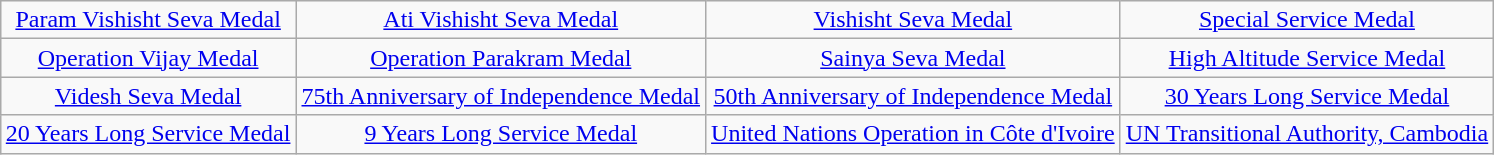<table class="wikitable" style="margin:1em auto; text-align:center;">
<tr>
<td><a href='#'>Param Vishisht Seva Medal</a></td>
<td><a href='#'>Ati Vishisht Seva Medal</a></td>
<td><a href='#'>Vishisht Seva Medal</a></td>
<td><a href='#'>Special Service Medal</a></td>
</tr>
<tr>
<td><a href='#'>Operation Vijay Medal</a></td>
<td><a href='#'>Operation Parakram Medal</a></td>
<td><a href='#'>Sainya Seva Medal</a></td>
<td><a href='#'>High Altitude Service Medal</a></td>
</tr>
<tr>
<td><a href='#'>Videsh Seva Medal</a></td>
<td><a href='#'>75th Anniversary of Independence Medal</a></td>
<td><a href='#'>50th Anniversary of Independence Medal</a></td>
<td><a href='#'>30 Years Long Service Medal</a></td>
</tr>
<tr>
<td><a href='#'>20 Years Long Service Medal</a></td>
<td><a href='#'>9 Years Long Service Medal</a></td>
<td><a href='#'>United Nations Operation in Côte d'Ivoire</a></td>
<td><a href='#'>UN Transitional Authority, Cambodia</a></td>
</tr>
</table>
